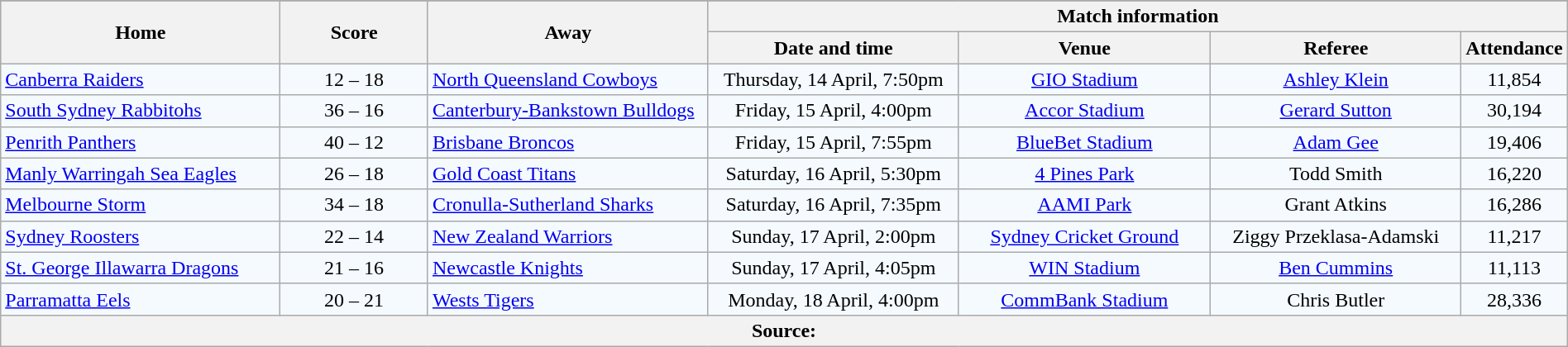<table class="wikitable" style="border-collapse:collapse; text-align:center; width:100%;">
<tr style="background:#c1d8ff;">
</tr>
<tr style="background:#c1d8ff;">
<th rowspan="2" style="width:19%;">Home</th>
<th rowspan="2" style="width:10%;">Score</th>
<th rowspan="2" style="width:19%;">Away</th>
<th colspan="6">Match information</th>
</tr>
<tr style="background:#efefef;">
<th width=17%>Date and time</th>
<th width=17%>Venue</th>
<th width=17%>Referee</th>
<th width=5%>Attendance</th>
</tr>
<tr style="text-align:center; background:#f5faff;">
<td align="left"> <a href='#'>Canberra Raiders</a></td>
<td>12 – 18</td>
<td align="left"> <a href='#'>North Queensland Cowboys</a></td>
<td>Thursday, 14 April, 7:50pm</td>
<td><a href='#'>GIO Stadium</a></td>
<td><a href='#'>Ashley Klein</a></td>
<td>11,854</td>
</tr>
<tr style="text-align:center; background:#f5faff;">
<td align="left"> <a href='#'>South Sydney Rabbitohs</a></td>
<td>36 – 16</td>
<td align="left"> <a href='#'>Canterbury-Bankstown Bulldogs</a></td>
<td>Friday, 15 April, 4:00pm</td>
<td><a href='#'>Accor Stadium</a></td>
<td><a href='#'>Gerard Sutton</a></td>
<td>30,194</td>
</tr>
<tr style="text-align:center; background:#f5faff;">
<td align="left"> <a href='#'>Penrith Panthers</a></td>
<td>40 – 12</td>
<td align="left"> <a href='#'>Brisbane Broncos</a></td>
<td>Friday, 15 April, 7:55pm</td>
<td><a href='#'>BlueBet Stadium</a></td>
<td><a href='#'>Adam Gee</a></td>
<td>19,406</td>
</tr>
<tr style="text-align:center; background:#f5faff;">
<td align="left"> <a href='#'>Manly Warringah Sea Eagles</a></td>
<td>26 – 18</td>
<td align="left"> <a href='#'>Gold Coast Titans</a></td>
<td>Saturday, 16 April, 5:30pm</td>
<td><a href='#'>4 Pines Park</a></td>
<td>Todd Smith</td>
<td>16,220</td>
</tr>
<tr style="text-align:center; background:#f5faff;">
<td align="left"> <a href='#'>Melbourne Storm</a></td>
<td>34 – 18</td>
<td align="left"> <a href='#'>Cronulla-Sutherland Sharks</a></td>
<td>Saturday, 16 April, 7:35pm</td>
<td><a href='#'>AAMI Park</a></td>
<td>Grant Atkins</td>
<td>16,286</td>
</tr>
<tr style="text-align:center; background:#f5faff;">
<td align="left"> <a href='#'>Sydney Roosters</a></td>
<td>22 – 14</td>
<td align="left"> <a href='#'>New Zealand Warriors</a></td>
<td>Sunday, 17 April, 2:00pm</td>
<td><a href='#'>Sydney Cricket Ground</a></td>
<td>Ziggy Przeklasa-Adamski</td>
<td>11,217</td>
</tr>
<tr style="text-align:center; background:#f5faff;">
<td align="left"> <a href='#'>St. George Illawarra Dragons</a></td>
<td>21 – 16</td>
<td align="left"> <a href='#'>Newcastle Knights</a></td>
<td>Sunday, 17 April, 4:05pm</td>
<td><a href='#'>WIN Stadium</a></td>
<td><a href='#'>Ben Cummins</a></td>
<td>11,113</td>
</tr>
<tr style="text-align:center; background:#f5faff;">
<td align="left"> <a href='#'>Parramatta Eels</a></td>
<td>20 – 21</td>
<td align="left"> <a href='#'>Wests Tigers</a></td>
<td>Monday, 18 April, 4:00pm</td>
<td><a href='#'>CommBank Stadium</a></td>
<td>Chris Butler</td>
<td>28,336</td>
</tr>
<tr>
<th colspan="7">Source:</th>
</tr>
</table>
